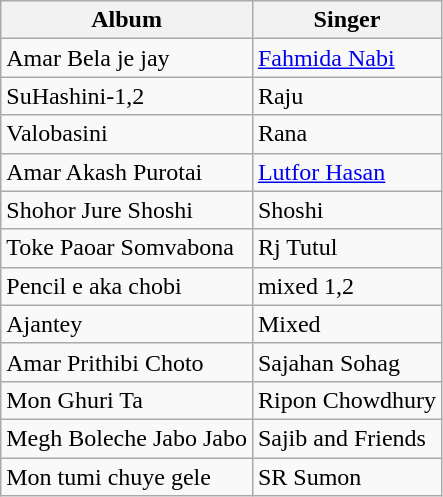<table class="wikitable">
<tr>
<th>Album</th>
<th>Singer</th>
</tr>
<tr>
<td>Amar Bela je jay</td>
<td><a href='#'>Fahmida Nabi</a></td>
</tr>
<tr>
<td>SuHashini-1,2</td>
<td>Raju</td>
</tr>
<tr>
<td>Valobasini</td>
<td>Rana</td>
</tr>
<tr>
<td>Amar Akash Purotai</td>
<td><a href='#'>Lutfor Hasan</a></td>
</tr>
<tr>
<td>Shohor Jure Shoshi</td>
<td>Shoshi</td>
</tr>
<tr>
<td>Toke Paoar Somvabona</td>
<td>Rj Tutul</td>
</tr>
<tr>
<td>Pencil e aka chobi</td>
<td>mixed 1,2</td>
</tr>
<tr>
<td>Ajantey</td>
<td>Mixed</td>
</tr>
<tr>
<td>Amar Prithibi Choto</td>
<td>Sajahan Sohag</td>
</tr>
<tr>
<td>Mon Ghuri Ta</td>
<td>Ripon Chowdhury</td>
</tr>
<tr>
<td>Megh Boleche Jabo Jabo</td>
<td>Sajib and Friends</td>
</tr>
<tr>
<td>Mon tumi chuye gele</td>
<td>SR Sumon</td>
</tr>
</table>
